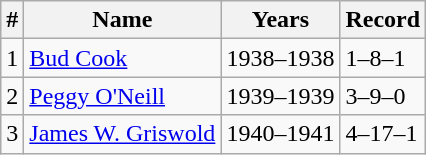<table class="wikitable">
<tr>
<th>#</th>
<th>Name</th>
<th>Years</th>
<th>Record</th>
</tr>
<tr>
<td>1</td>
<td><a href='#'>Bud Cook</a></td>
<td>1938–1938</td>
<td>1–8–1</td>
</tr>
<tr>
<td>2</td>
<td><a href='#'>Peggy O'Neill</a></td>
<td>1939–1939</td>
<td>3–9–0</td>
</tr>
<tr>
<td>3</td>
<td><a href='#'>James W. Griswold</a></td>
<td>1940–1941</td>
<td>4–17–1</td>
</tr>
</table>
